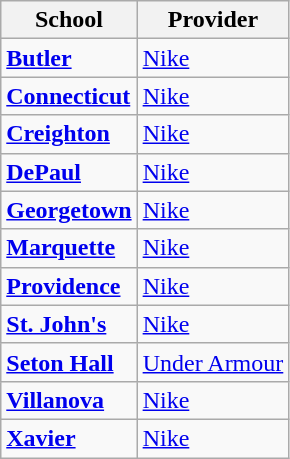<table class="wikitable sortable">
<tr>
<th>School</th>
<th>Provider</th>
</tr>
<tr>
<td><strong><a href='#'>Butler</a></strong></td>
<td><a href='#'>Nike</a></td>
</tr>
<tr>
<td><strong><a href='#'>Connecticut</a></strong></td>
<td><a href='#'>Nike</a></td>
</tr>
<tr>
<td><strong><a href='#'>Creighton</a></strong></td>
<td><a href='#'>Nike</a></td>
</tr>
<tr>
<td><strong><a href='#'>DePaul</a></strong></td>
<td><a href='#'>Nike</a></td>
</tr>
<tr>
<td><strong><a href='#'>Georgetown</a></strong></td>
<td><a href='#'>Nike</a></td>
</tr>
<tr>
<td><strong><a href='#'>Marquette</a></strong></td>
<td><a href='#'>Nike</a></td>
</tr>
<tr>
<td><strong><a href='#'>Providence</a></strong></td>
<td><a href='#'>Nike</a></td>
</tr>
<tr>
<td><strong><a href='#'>St. John's</a></strong></td>
<td><a href='#'>Nike</a></td>
</tr>
<tr>
<td><strong><a href='#'>Seton Hall</a></strong></td>
<td><a href='#'>Under Armour</a></td>
</tr>
<tr>
<td><strong><a href='#'>Villanova</a></strong></td>
<td><a href='#'>Nike</a></td>
</tr>
<tr>
<td><strong><a href='#'>Xavier</a></strong></td>
<td><a href='#'>Nike</a></td>
</tr>
</table>
